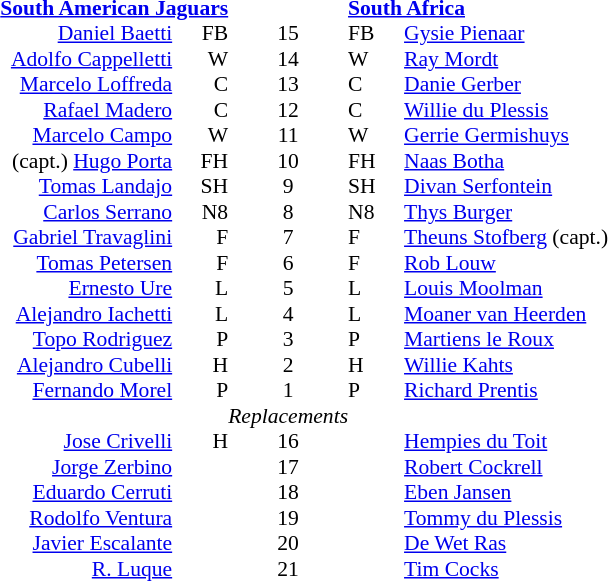<table width="100%" style="font-size: 90%; " cellspacing="0" cellpadding="0" align=center>
<tr>
<td width=41%; text-align=right></td>
<td width=3%; text-align:right></td>
<td width=4%; text-align:center></td>
<td width=3%; text-align:left></td>
<td width=49%; text-align:left></td>
</tr>
<tr>
<td colspan=2; align=right><strong><a href='#'>South American Jaguars</a></strong></td>
<td></td>
<td colspan=2;><strong><a href='#'>South Africa</a></strong></td>
</tr>
<tr>
<td align=right><a href='#'>Daniel Baetti</a></td>
<td align=right>FB</td>
<td align=center>15</td>
<td>FB</td>
<td><a href='#'>Gysie Pienaar</a></td>
</tr>
<tr>
<td align=right><a href='#'>Adolfo Cappelletti</a></td>
<td align=right>W</td>
<td align=center>14</td>
<td>W</td>
<td><a href='#'>Ray Mordt</a></td>
</tr>
<tr>
<td align=right><a href='#'>Marcelo Loffreda</a></td>
<td align=right>C</td>
<td align=center>13</td>
<td>C</td>
<td><a href='#'>Danie Gerber</a></td>
</tr>
<tr>
<td align=right><a href='#'>Rafael Madero</a></td>
<td align=right>C</td>
<td align=center>12</td>
<td>C</td>
<td><a href='#'>Willie du Plessis</a></td>
</tr>
<tr>
<td align=right><a href='#'>Marcelo Campo</a></td>
<td align=right>W</td>
<td align=center>11</td>
<td>W</td>
<td><a href='#'>Gerrie Germishuys</a></td>
</tr>
<tr>
<td align=right>(capt.) <a href='#'>Hugo Porta</a></td>
<td align=right>FH</td>
<td align=center>10</td>
<td>FH</td>
<td><a href='#'>Naas Botha</a></td>
</tr>
<tr>
<td align=right><a href='#'>Tomas Landajo</a></td>
<td align=right>SH</td>
<td align=center>9</td>
<td>SH</td>
<td><a href='#'>Divan Serfontein</a></td>
</tr>
<tr>
<td align=right><a href='#'>Carlos Serrano</a></td>
<td align=right>N8</td>
<td align=center>8</td>
<td>N8</td>
<td><a href='#'>Thys Burger</a></td>
</tr>
<tr>
<td align=right><a href='#'>Gabriel Travaglini</a></td>
<td align=right>F</td>
<td align=center>7</td>
<td>F</td>
<td><a href='#'>Theuns Stofberg</a> (capt.)</td>
</tr>
<tr>
<td align=right><a href='#'>Tomas Petersen</a></td>
<td align=right>F</td>
<td align=center>6</td>
<td>F</td>
<td><a href='#'>Rob Louw</a></td>
</tr>
<tr>
<td align=right><a href='#'>Ernesto Ure</a></td>
<td align=right>L</td>
<td align=center>5</td>
<td>L</td>
<td><a href='#'>Louis Moolman</a></td>
</tr>
<tr>
<td align=right><a href='#'>Alejandro Iachetti</a></td>
<td align=right>L</td>
<td align=center>4</td>
<td>L</td>
<td><a href='#'>Moaner van Heerden</a></td>
</tr>
<tr>
<td align=right><a href='#'>Topo Rodriguez</a></td>
<td align=right>P</td>
<td align=center>3</td>
<td>P</td>
<td><a href='#'>Martiens le Roux</a></td>
</tr>
<tr>
<td align=right><a href='#'>Alejandro Cubelli</a></td>
<td align=right>H</td>
<td align=center>2</td>
<td>H</td>
<td><a href='#'>Willie Kahts</a></td>
</tr>
<tr>
<td align=right><a href='#'>Fernando Morel</a></td>
<td align=right>P</td>
<td align=center>1</td>
<td>P</td>
<td><a href='#'>Richard Prentis</a></td>
</tr>
<tr>
<td></td>
<td></td>
<td align=center><em>Replacements</em></td>
<td></td>
<td></td>
</tr>
<tr>
<td align=right><a href='#'>Jose Crivelli</a></td>
<td align=right>H</td>
<td align=center>16</td>
<td></td>
<td><a href='#'>Hempies du Toit</a></td>
</tr>
<tr>
<td align=right><a href='#'>Jorge Zerbino</a></td>
<td align=right></td>
<td align=center>17</td>
<td></td>
<td><a href='#'>Robert Cockrell</a></td>
</tr>
<tr>
<td align=right><a href='#'>Eduardo Cerruti</a></td>
<td align=right></td>
<td align=center>18</td>
<td></td>
<td><a href='#'>Eben Jansen</a></td>
</tr>
<tr>
<td align=right><a href='#'>Rodolfo Ventura</a></td>
<td align=right></td>
<td align=center>19</td>
<td></td>
<td><a href='#'>Tommy du Plessis</a></td>
</tr>
<tr>
<td align=right><a href='#'>Javier Escalante</a></td>
<td align=right></td>
<td align=center>20</td>
<td></td>
<td><a href='#'>De Wet Ras</a></td>
</tr>
<tr>
<td align=right><a href='#'>R. Luque</a></td>
<td align=right></td>
<td align=center>21</td>
<td></td>
<td><a href='#'>Tim Cocks</a></td>
</tr>
</table>
